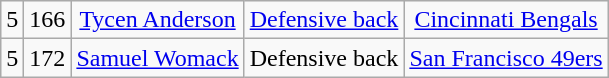<table class="wikitable" style="text-align:center">
<tr>
<td>5</td>
<td>166</td>
<td><a href='#'>Tycen Anderson</a></td>
<td><a href='#'>Defensive back</a></td>
<td><a href='#'>Cincinnati Bengals</a></td>
</tr>
<tr>
<td>5</td>
<td>172</td>
<td><a href='#'>Samuel Womack</a></td>
<td>Defensive back</td>
<td><a href='#'>San Francisco 49ers</a></td>
</tr>
</table>
